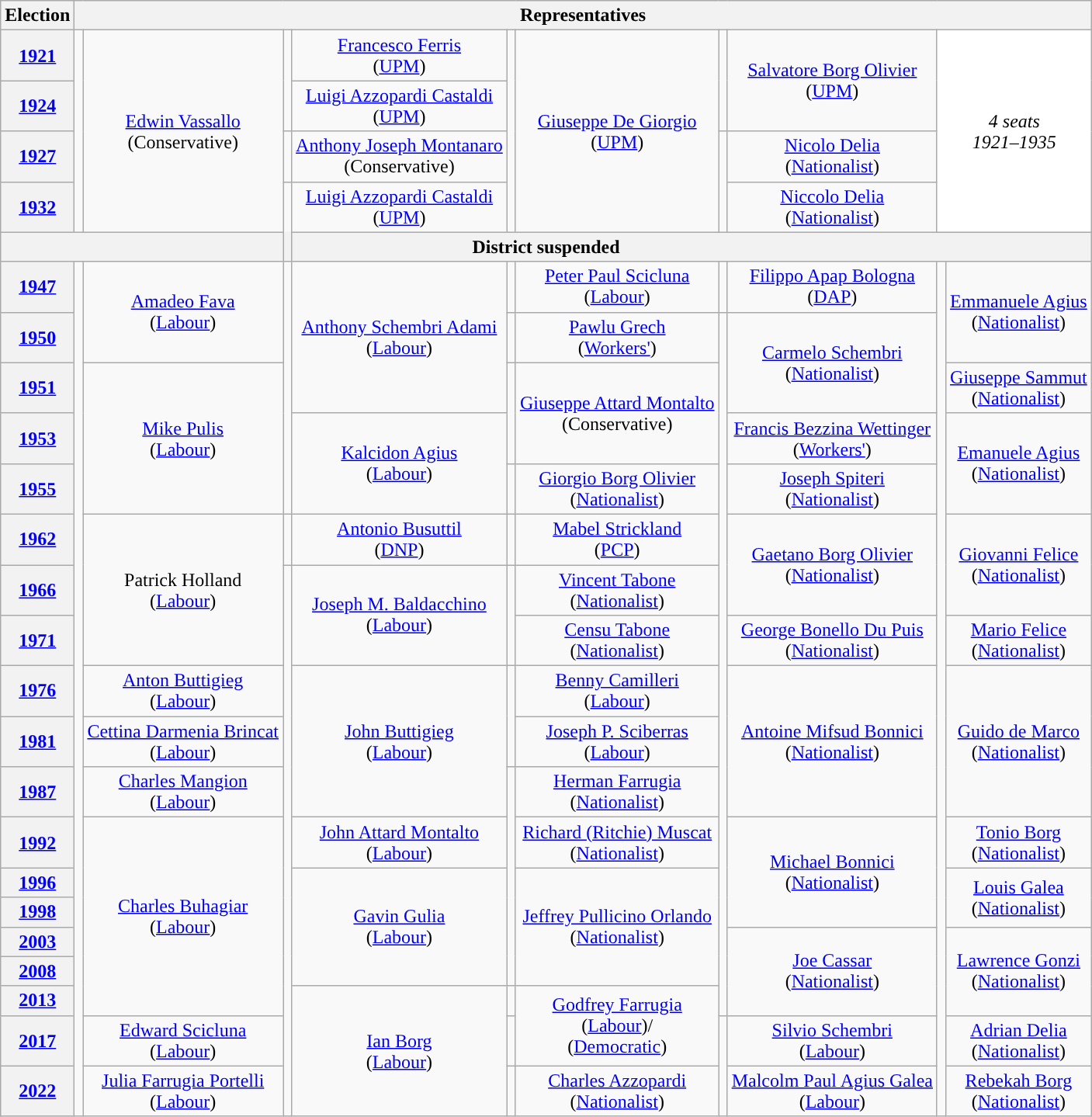<table class="wikitable" style="text-align:center">
<tr>
<th>Election</th>
<th colspan=10>Representatives</th>
</tr>
<tr>
<th><a href='#'>1921</a></th>
<td rowspan=4; style="background-color: "></td>
<td rowspan=4><a href='#'>Edwin Vassallo</a><br>(Conservative)</td>
<td rowspan=2; style="background-color: "></td>
<td rowspan=1><a href='#'>Francesco Ferris</a><br>(<a href='#'>UPM</a>)</td>
<td rowspan=4; style="background-color: "></td>
<td rowspan=4><a href='#'>Giuseppe De Giorgio</a><br>(<a href='#'>UPM</a>)</td>
<td rowspan=2; style="background-color: "></td>
<td rowspan=2><a href='#'>Salvatore Borg Olivier</a><br>(<a href='#'>UPM</a>)</td>
<td style="background-color:#FFFFFF" rowspan=4 colspan=2><em>4 seats<br>1921–1935</em></td>
</tr>
<tr>
<th><a href='#'>1924</a></th>
<td rowspan=1><a href='#'>Luigi Azzopardi Castaldi</a><br>(<a href='#'>UPM</a>)</td>
</tr>
<tr>
<th><a href='#'>1927</a></th>
<td rowspan=1; style="background-color: "></td>
<td rowspan=1><a href='#'>Anthony Joseph Montanaro</a><br>(Conservative)</td>
<td rowspan=2; style="background-color: "></td>
<td rowspan=1><a href='#'>Nicolo Delia</a><br>(<a href='#'>Nationalist</a>)</td>
</tr>
<tr>
<th><a href='#'>1932</a></th>
<td rowspan=2; style="background-color: "></td>
<td rowspan=1><a href='#'>Luigi Azzopardi Castaldi</a><br>(<a href='#'>UPM</a>)</td>
<td rowspan=1><a href='#'>Niccolo Delia</a><br>(<a href='#'>Nationalist</a>)</td>
</tr>
<tr>
<th colspan=11>District suspended</th>
</tr>
<tr>
<th><a href='#'>1947</a></th>
<td rowspan=19; style="background-color: "></td>
<td rowspan=2><a href='#'>Amadeo Fava</a><br>(<a href='#'>Labour</a>)</td>
<td rowspan=5; style="background-color: "></td>
<td rowspan=3><a href='#'>Anthony Schembri Adami</a><br>(<a href='#'>Labour</a>)</td>
<td rowspan=1; style="background-color: "></td>
<td rowspan=1><a href='#'>Peter Paul Scicluna</a><br>(<a href='#'>Labour</a>)</td>
<td rowspan=1; style="background-color: "></td>
<td rowspan=1><a href='#'>Filippo Apap Bologna</a><br>(<a href='#'>DAP</a>)</td>
<td rowspan=19; style="background-color: "></td>
<td rowspan=2><a href='#'>Emmanuele Agius</a><br>(<a href='#'>Nationalist</a>)</td>
</tr>
<tr>
<th><a href='#'>1950</a></th>
<td rowspan=1; style="background-color: "></td>
<td rowspan=1><a href='#'>Pawlu Grech</a><br>(<a href='#'>Workers'</a>)</td>
<td rowspan=16; style="background-color: "></td>
<td rowspan=2><a href='#'>Carmelo Schembri</a><br>(<a href='#'>Nationalist</a>)</td>
</tr>
<tr>
<th><a href='#'>1951</a></th>
<td rowspan=3><a href='#'>Mike Pulis</a><br>(<a href='#'>Labour</a>)</td>
<td rowspan=2; style="background-color: "></td>
<td rowspan=2><a href='#'>Giuseppe Attard Montalto</a><br>(Conservative)</td>
<td rowspan=1><a href='#'>Giuseppe Sammut</a><br>(<a href='#'>Nationalist</a>)</td>
</tr>
<tr>
<th><a href='#'>1953</a></th>
<td rowspan=2><a href='#'>Kalcidon Agius</a><br>(<a href='#'>Labour</a>)</td>
<td rowspan=1><a href='#'>Francis Bezzina Wettinger</a><br>(<a href='#'>Workers'</a>)</td>
<td rowspan=2><a href='#'>Emanuele Agius</a><br>(<a href='#'>Nationalist</a>)</td>
</tr>
<tr>
<th><a href='#'>1955</a></th>
<td rowspan=1; style="background-color: "></td>
<td rowspan=1><a href='#'>Giorgio Borg Olivier</a><br>(<a href='#'>Nationalist</a>)</td>
<td rowspan=1><a href='#'>Joseph Spiteri</a><br>(<a href='#'>Nationalist</a>)</td>
</tr>
<tr>
<th><a href='#'>1962</a></th>
<td rowspan=3>Patrick Holland<br>(<a href='#'>Labour</a>)</td>
<td rowspan=1; style="background-color: "></td>
<td rowspan=1><a href='#'>Antonio Busuttil</a><br>(<a href='#'>DNP</a>)</td>
<td rowspan=1; style="background-color: "></td>
<td rowspan=1><a href='#'>Mabel Strickland</a><br>(<a href='#'>PCP</a>)</td>
<td rowspan=2><a href='#'>Gaetano Borg Olivier</a><br>(<a href='#'>Nationalist</a>)</td>
<td rowspan=2><a href='#'>Giovanni Felice</a><br>(<a href='#'>Nationalist</a>)</td>
</tr>
<tr>
<th><a href='#'>1966</a></th>
<td rowspan=13; style="background-color: "></td>
<td rowspan=2><a href='#'>Joseph M. Baldacchino</a><br>(<a href='#'>Labour</a>)</td>
<td rowspan=2; style="background-color: "></td>
<td rowspan=1><a href='#'>Vincent Tabone</a><br>(<a href='#'>Nationalist</a>)</td>
</tr>
<tr>
<th><a href='#'>1971</a></th>
<td rowspan=1><a href='#'>Censu Tabone</a><br>(<a href='#'>Nationalist</a>)</td>
<td rowspan=1><a href='#'>George Bonello Du Puis</a><br>(<a href='#'>Nationalist</a>)</td>
<td rowspan=1><a href='#'>Mario Felice</a><br>(<a href='#'>Nationalist</a>)</td>
</tr>
<tr>
<th><a href='#'>1976</a></th>
<td rowspan=1><a href='#'>Anton Buttigieg</a><br>(<a href='#'>Labour</a>)</td>
<td rowspan=3><a href='#'>John Buttigieg</a><br>(<a href='#'>Labour</a>)</td>
<td rowspan=2; style="background-color: "></td>
<td rowspan=1><a href='#'>Benny Camilleri</a><br>(<a href='#'>Labour</a>)</td>
<td rowspan=3><a href='#'>Antoine Mifsud Bonnici</a><br>(<a href='#'>Nationalist</a>)</td>
<td rowspan=3><a href='#'>Guido de Marco</a><br>(<a href='#'>Nationalist</a>)</td>
</tr>
<tr>
<th><a href='#'>1981</a></th>
<td rowspan=1><a href='#'>Cettina Darmenia Brincat</a><br>(<a href='#'>Labour</a>)</td>
<td rowspan=1><a href='#'>Joseph P. Sciberras</a><br>(<a href='#'>Labour</a>)</td>
</tr>
<tr>
<th><a href='#'>1987</a></th>
<td rowspan=1><a href='#'>Charles Mangion</a><br>(<a href='#'>Labour</a>)</td>
<td rowspan=6; style="background-color: "></td>
<td rowspan=1><a href='#'>Herman Farrugia</a><br>(<a href='#'>Nationalist</a>)</td>
</tr>
<tr>
<th><a href='#'>1992</a></th>
<td rowspan=6><a href='#'>Charles Buhagiar</a><br>(<a href='#'>Labour</a>)</td>
<td rowspan=1><a href='#'>John Attard Montalto</a><br>(<a href='#'>Labour</a>)</td>
<td rowspan=1><a href='#'>Richard (Ritchie) Muscat</a><br>(<a href='#'>Nationalist</a>)</td>
<td rowspan=3><a href='#'>Michael Bonnici</a><br>(<a href='#'>Nationalist</a>)</td>
<td rowspan=1><a href='#'>Tonio Borg</a><br>(<a href='#'>Nationalist</a>)</td>
</tr>
<tr>
<th><a href='#'>1996</a></th>
<td rowspan=4><a href='#'>Gavin Gulia</a><br>(<a href='#'>Labour</a>)</td>
<td rowspan=4><a href='#'>Jeffrey Pullicino Orlando</a><br>(<a href='#'>Nationalist</a>)</td>
<td rowspan=2><a href='#'>Louis Galea</a><br>(<a href='#'>Nationalist</a>)</td>
</tr>
<tr>
<th><a href='#'>1998</a></th>
</tr>
<tr>
<th><a href='#'>2003</a></th>
<td rowspan=3><a href='#'>Joe Cassar</a><br>(<a href='#'>Nationalist</a>)</td>
<td rowspan=3><a href='#'>Lawrence Gonzi</a><br>(<a href='#'>Nationalist</a>)</td>
</tr>
<tr>
<th><a href='#'>2008</a></th>
</tr>
<tr>
<th><a href='#'>2013</a></th>
<td rowspan=3><a href='#'>Ian Borg</a><br>(<a href='#'>Labour</a>)</td>
<td rowspan=1; style="background-color: "></td>
<td rowspan=2><a href='#'>Godfrey Farrugia</a><br>(<a href='#'>Labour</a>)/<br>(<a href='#'>Democratic</a>)</td>
</tr>
<tr>
<th><a href='#'>2017</a></th>
<td><a href='#'>Edward Scicluna</a><br>(<a href='#'>Labour</a>)</td>
<td rowspan=1; style="background-color: "></td>
<td rowspan=2; style="background-color: "></td>
<td rowspan=1><a href='#'>Silvio Schembri</a><br>(<a href='#'>Labour</a>)</td>
<td rowspan=1><a href='#'>Adrian Delia</a><br>(<a href='#'>Nationalist</a>)</td>
</tr>
<tr>
<th><a href='#'>2022</a></th>
<td rowspan=1><a href='#'>Julia Farrugia Portelli</a><br>(<a href='#'>Labour</a>)</td>
<td rowspan=1; style="background-color: "></td>
<td rowspan=1><a href='#'>Charles Azzopardi</a><br>(<a href='#'>Nationalist</a>)</td>
<td rowspan=1><a href='#'>Malcolm Paul Agius Galea</a><br>(<a href='#'>Labour</a>)</td>
<td rowspan=1><a href='#'>Rebekah Borg</a><br>(<a href='#'>Nationalist</a>)</td>
</tr>
</table>
